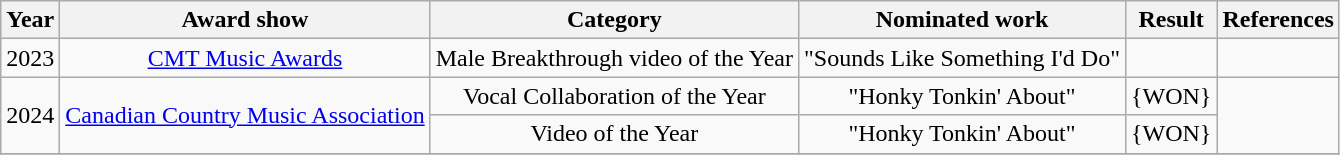<table class="wikitable" style="text-align:center;">
<tr>
<th>Year</th>
<th>Award show</th>
<th>Category</th>
<th>Nominated work</th>
<th>Result</th>
<th>References</th>
</tr>
<tr>
<td>2023</td>
<td><a href='#'>CMT Music Awards</a></td>
<td>Male Breakthrough video of the Year</td>
<td>"Sounds Like Something I'd Do"</td>
<td></td>
<td></td>
</tr>
<tr>
<td rowspan="2">2024</td>
<td rowspan="2"><a href='#'>Canadian Country Music Association</a></td>
<td>Vocal Collaboration of the Year</td>
<td>"Honky Tonkin' About" <br></td>
<td>{WON}</td>
<td rowspan="2"></td>
</tr>
<tr>
<td>Video of the Year</td>
<td>"Honky Tonkin' About" <br></td>
<td>{WON}</td>
</tr>
<tr>
</tr>
</table>
